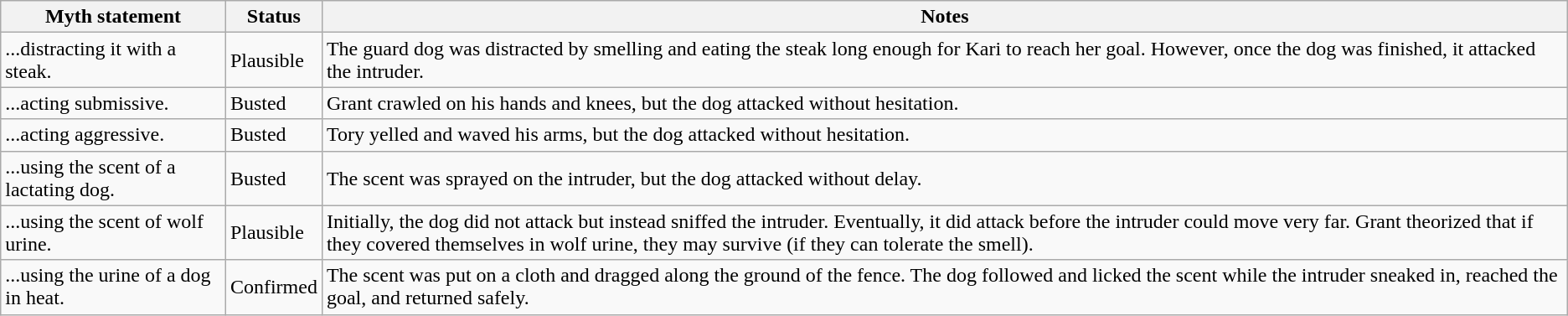<table class="wikitable plainrowheaders">
<tr>
<th>Myth statement</th>
<th>Status</th>
<th>Notes</th>
</tr>
<tr>
<td>...distracting it with a steak.</td>
<td><span>Plausible</span></td>
<td>The guard dog was distracted by smelling and eating the steak long enough for Kari to reach her goal. However, once the dog was finished, it attacked the intruder.</td>
</tr>
<tr>
<td>...acting submissive.</td>
<td><span>Busted</span></td>
<td>Grant crawled on his hands and knees, but the dog attacked without hesitation.</td>
</tr>
<tr>
<td>...acting aggressive.</td>
<td><span>Busted</span></td>
<td>Tory yelled and waved his arms, but the dog attacked without hesitation.</td>
</tr>
<tr>
<td>...using the scent of a lactating dog.</td>
<td><span>Busted</span></td>
<td>The scent was sprayed on the intruder, but the dog attacked without delay.</td>
</tr>
<tr>
<td>...using the scent of wolf urine.</td>
<td><span>Plausible</span></td>
<td>Initially, the dog did not attack but instead sniffed the intruder. Eventually, it did attack before the intruder could move very far. Grant theorized that if they covered themselves in wolf urine, they may survive (if they can tolerate the smell).</td>
</tr>
<tr>
<td>...using the urine of a dog in heat.</td>
<td><span>Confirmed</span></td>
<td>The scent was put on a cloth and dragged along the ground of the fence. The dog followed and licked the scent while the intruder sneaked in, reached the goal, and returned safely.</td>
</tr>
</table>
